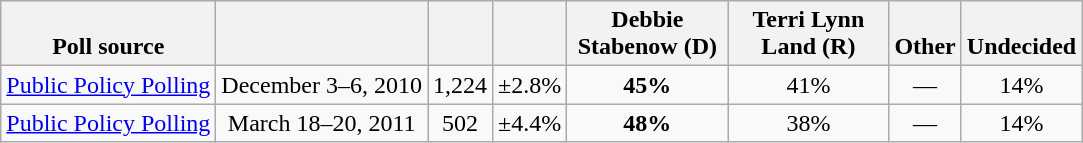<table class="wikitable" style="text-align:center">
<tr valign= bottom>
<th>Poll source</th>
<th></th>
<th></th>
<th></th>
<th style="width:100px;">Debbie<br>Stabenow (D)</th>
<th style="width:100px;">Terri Lynn<br>Land (R)</th>
<th>Other</th>
<th>Undecided</th>
</tr>
<tr>
<td align=left><a href='#'>Public Policy Polling</a></td>
<td>December 3–6, 2010</td>
<td>1,224</td>
<td>±2.8%</td>
<td><strong>45%</strong></td>
<td>41%</td>
<td>—</td>
<td>14%</td>
</tr>
<tr>
<td align=left><a href='#'>Public Policy Polling</a></td>
<td>March 18–20, 2011</td>
<td>502</td>
<td>±4.4%</td>
<td><strong>48%</strong></td>
<td>38%</td>
<td>—</td>
<td>14%</td>
</tr>
</table>
